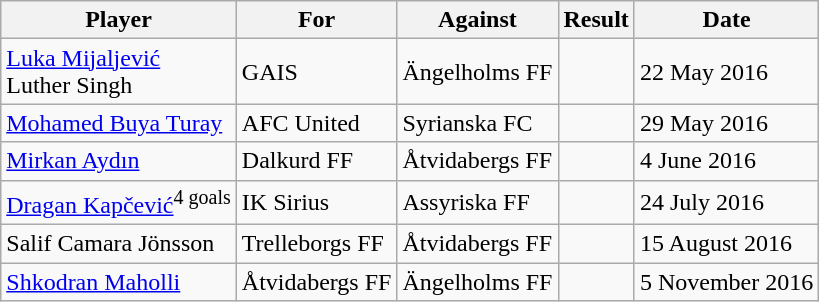<table class="wikitable sortable">
<tr>
<th>Player</th>
<th>For</th>
<th>Against</th>
<th align=center>Result</th>
<th>Date</th>
</tr>
<tr>
<td> <a href='#'>Luka Mijaljević</a><br> Luther Singh</td>
<td>GAIS</td>
<td>Ängelholms FF</td>
<td align=center></td>
<td>22 May 2016</td>
</tr>
<tr>
<td> <a href='#'>Mohamed Buya Turay</a></td>
<td>AFC United</td>
<td>Syrianska FC</td>
<td align=center></td>
<td>29 May 2016</td>
</tr>
<tr>
<td> <a href='#'>Mirkan Aydın</a></td>
<td>Dalkurd FF</td>
<td>Åtvidabergs FF</td>
<td align=center></td>
<td>4 June 2016</td>
</tr>
<tr>
<td> <a href='#'>Dragan Kapčević</a><sup>4 goals</sup></td>
<td>IK Sirius</td>
<td>Assyriska FF</td>
<td align=center></td>
<td>24 July 2016</td>
</tr>
<tr>
<td> Salif Camara Jönsson</td>
<td>Trelleborgs FF</td>
<td>Åtvidabergs FF</td>
<td align=center></td>
<td>15 August 2016</td>
</tr>
<tr>
<td> <a href='#'>Shkodran Maholli</a></td>
<td>Åtvidabergs FF</td>
<td>Ängelholms FF</td>
<td align=center></td>
<td>5 November 2016</td>
</tr>
</table>
